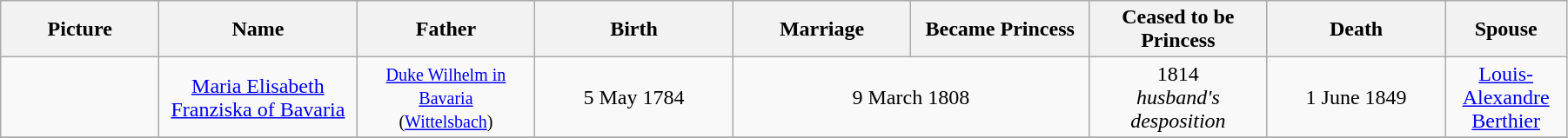<table width=95% class="wikitable">
<tr>
<th width = "8%">Picture</th>
<th width = "10%">Name</th>
<th width = "9%">Father</th>
<th width = "10%">Birth</th>
<th width = "9%">Marriage</th>
<th width = "9%">Became Princess</th>
<th width = "9%">Ceased to be Princess</th>
<th width = "9%">Death</th>
<th width = "6%">Spouse</th>
</tr>
<tr>
<td align="center"></td>
<td align="center"><a href='#'>Maria Elisabeth Franziska of Bavaria</a></td>
<td align="center"><small><a href='#'>Duke Wilhelm in Bavaria</a><br>(<a href='#'>Wittelsbach</a>)</small></td>
<td align="center">5 May 1784</td>
<td align="center" colspan="2">9 March 1808</td>
<td align="center">1814<br><em>husband's desposition</em></td>
<td align="center">1 June 1849</td>
<td align="center"><a href='#'>Louis-Alexandre Berthier</a></td>
</tr>
<tr>
</tr>
</table>
